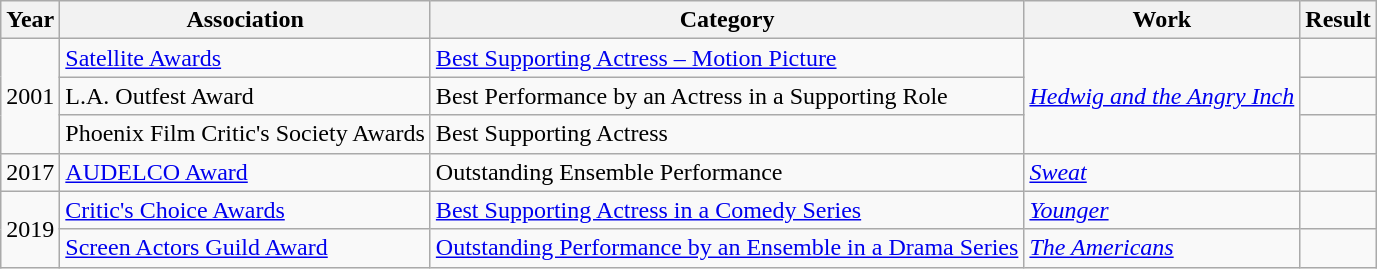<table class="wikitable sortable">
<tr>
<th>Year</th>
<th>Association</th>
<th>Category</th>
<th>Work</th>
<th>Result</th>
</tr>
<tr>
<td rowspan="3">2001</td>
<td><a href='#'>Satellite Awards</a></td>
<td><a href='#'>Best Supporting Actress – Motion Picture</a></td>
<td rowspan="3"><em><a href='#'>Hedwig and the Angry Inch</a></em></td>
<td></td>
</tr>
<tr>
<td>L.A. Outfest Award</td>
<td L.A. Outfest Award for Best Performance by an Actress in a Supporting Role>Best Performance by an Actress in a Supporting Role</td>
<td></td>
</tr>
<tr>
<td>Phoenix Film Critic's Society Awards</td>
<td Phoenix Film Critics Society Award for Best Supporting Actress>Best Supporting Actress</td>
<td></td>
</tr>
<tr>
<td>2017</td>
<td><a href='#'>AUDELCO Award</a></td>
<td>Outstanding Ensemble Performance</td>
<td><em><a href='#'>Sweat</a></em></td>
<td></td>
</tr>
<tr>
<td rowspan="2">2019</td>
<td><a href='#'>Critic's Choice Awards</a></td>
<td><a href='#'>Best Supporting Actress in a Comedy Series</a></td>
<td><em><a href='#'>Younger</a></em></td>
<td></td>
</tr>
<tr>
<td><a href='#'>Screen Actors Guild Award</a></td>
<td><a href='#'>Outstanding Performance by an Ensemble in a Drama Series</a></td>
<td><em><a href='#'>The Americans</a></em></td>
<td></td>
</tr>
</table>
